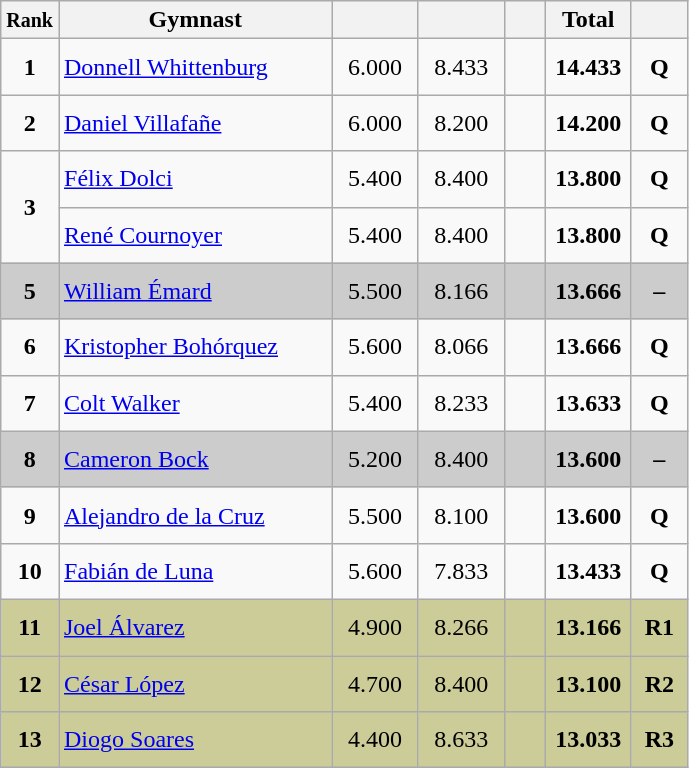<table class="wikitable sortable" style="text-align:center;">
<tr>
<th scope="col" style="width:15px;"><small>Rank</small></th>
<th scope="col" style="width:175px;">Gymnast</th>
<th scope="col" style="width:50px;"><small></small></th>
<th scope="col" style="width:50px;"><small></small></th>
<th scope="col" style="width:20px;"><small></small></th>
<th scope="col" style="width:50px;">Total</th>
<th scope="col" style="width:30px;"><small></small></th>
</tr>
<tr>
<td scope="row" style="text-align:center"><strong>1</strong></td>
<td style="height:30px; text-align:left;"> <a href='#'>Donnell Whittenburg</a></td>
<td>6.000</td>
<td>8.433</td>
<td></td>
<td><strong>14.433</strong></td>
<td><strong>Q</strong></td>
</tr>
<tr>
<td scope="row" style="text-align:center"><strong>2</strong></td>
<td style="height:30px; text-align:left;"> <a href='#'>Daniel Villafañe</a></td>
<td>6.000</td>
<td>8.200</td>
<td></td>
<td><strong>14.200</strong></td>
<td><strong>Q</strong></td>
</tr>
<tr>
<td scope="row" style="text-align:center" rowspan="2"><strong>3</strong></td>
<td style="height:30px; text-align:left;"> <a href='#'>Félix Dolci</a></td>
<td>5.400</td>
<td>8.400</td>
<td></td>
<td><strong>13.800</strong></td>
<td><strong>Q</strong></td>
</tr>
<tr>
<td style="height:30px; text-align:left;"> <a href='#'>René Cournoyer</a></td>
<td>5.400</td>
<td>8.400</td>
<td></td>
<td><strong>13.800</strong></td>
<td><strong>Q</strong></td>
</tr>
<tr style="background:#cccccc;">
<td scope="row" style="text-align:center"><strong>5</strong></td>
<td style="height:30px; text-align:left;"> <a href='#'>William Émard</a></td>
<td>5.500</td>
<td>8.166</td>
<td></td>
<td><strong>13.666</strong></td>
<td><strong>–</strong></td>
</tr>
<tr>
<td scope="row" style="text-align:center"><strong>6</strong></td>
<td style="height:30px; text-align:left;"> <a href='#'>Kristopher Bohórquez</a></td>
<td>5.600</td>
<td>8.066</td>
<td></td>
<td><strong>13.666</strong></td>
<td><strong>Q</strong></td>
</tr>
<tr>
<td scope="row" style="text-align:center"><strong>7</strong></td>
<td style="height:30px; text-align:left;"> <a href='#'>Colt Walker</a></td>
<td>5.400</td>
<td>8.233</td>
<td></td>
<td><strong>13.633</strong></td>
<td><strong>Q</strong></td>
</tr>
<tr style="background:#cccccc;">
<td scope="row" style="text-align:center"><strong>8</strong></td>
<td style="height:30px; text-align:left;"> <a href='#'>Cameron Bock</a></td>
<td>5.200</td>
<td>8.400</td>
<td></td>
<td><strong>13.600</strong></td>
<td><strong>–</strong></td>
</tr>
<tr>
<td scope="row" style="text-align:center"><strong>9</strong></td>
<td style="height:30px; text-align:left;"> <a href='#'>Alejandro de la Cruz</a></td>
<td>5.500</td>
<td>8.100</td>
<td></td>
<td><strong>13.600</strong></td>
<td><strong>Q</strong></td>
</tr>
<tr>
<td scope="row" style="text-align:center"><strong>10</strong></td>
<td style="height:30px; text-align:left;"> <a href='#'>Fabián de Luna</a></td>
<td>5.600</td>
<td>7.833</td>
<td></td>
<td><strong>13.433</strong></td>
<td><strong>Q</strong></td>
</tr>
<tr style="background:#cccc99;">
<td scope="row" style="text-align:center"><strong>11</strong></td>
<td style="height:30px; text-align:left;"> <a href='#'>Joel Álvarez</a></td>
<td>4.900</td>
<td>8.266</td>
<td></td>
<td><strong>13.166</strong></td>
<td><strong>R1</strong></td>
</tr>
<tr style="background:#cccc99;">
<td scope="row" style="text-align:center"><strong>12</strong></td>
<td style="height:30px; text-align:left;"> <a href='#'>César López</a></td>
<td>4.700</td>
<td>8.400</td>
<td></td>
<td><strong>13.100</strong></td>
<td><strong>R2</strong></td>
</tr>
<tr style="background:#cccc99;">
<td scope="row" style="text-align:center"><strong>13</strong></td>
<td style="height:30px; text-align:left;"> <a href='#'>Diogo Soares</a></td>
<td>4.400</td>
<td>8.633</td>
<td></td>
<td><strong>13.033</strong></td>
<td><strong>R3</strong></td>
</tr>
</table>
